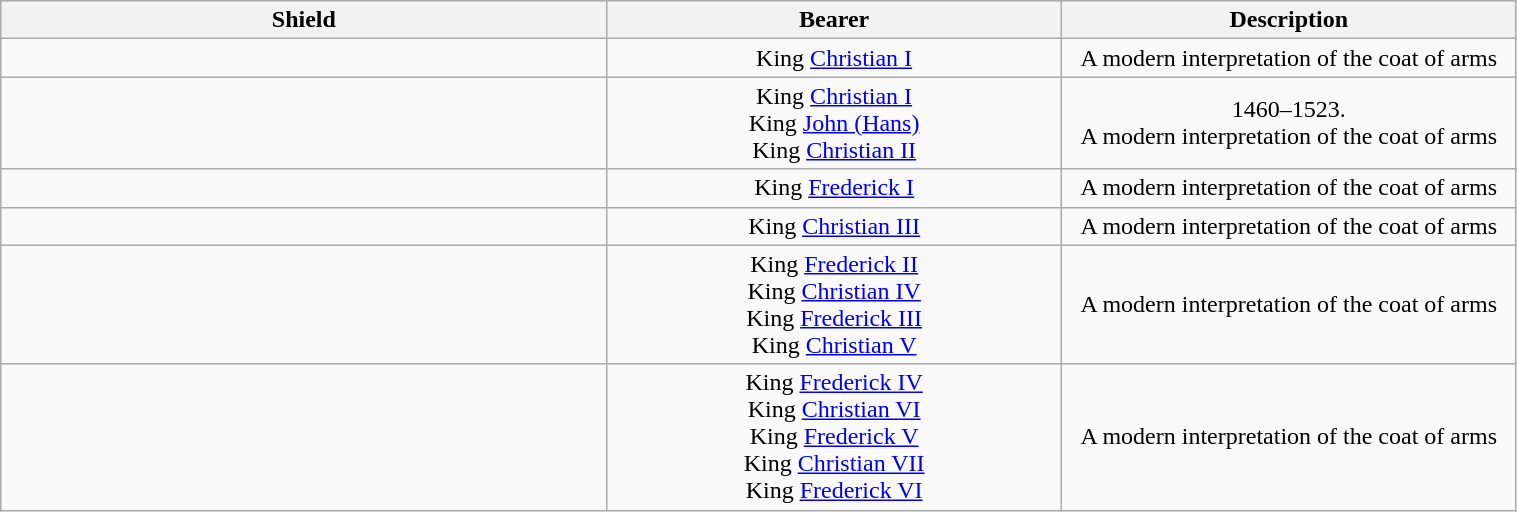<table class="wikitable" style="width:80%;text-align:center;">
<tr>
<th style="width:40%;">Shield</th>
<th style="width:30%;">Bearer</th>
<th style="width:30%;">Description</th>
</tr>
<tr>
<td></td>
<td>King <a href='#'>Christian I</a></td>
<td>A modern interpretation of the coat of arms</td>
</tr>
<tr>
<td></td>
<td>King <a href='#'>Christian I</a><br>King <a href='#'>John (Hans)</a><br>King <a href='#'>Christian II</a></td>
<td>1460–1523.<br>A modern interpretation of the coat of arms</td>
</tr>
<tr>
<td></td>
<td>King <a href='#'>Frederick I</a></td>
<td>A modern interpretation of the coat of arms</td>
</tr>
<tr>
<td></td>
<td>King <a href='#'>Christian III</a></td>
<td>A modern interpretation of the coat of arms</td>
</tr>
<tr>
<td></td>
<td>King <a href='#'>Frederick II</a><br>King <a href='#'>Christian IV</a><br>King <a href='#'>Frederick III</a><br>King <a href='#'>Christian V</a></td>
<td>A modern interpretation of the coat of arms</td>
</tr>
<tr>
<td></td>
<td>King <a href='#'>Frederick IV</a><br>King <a href='#'>Christian VI</a><br>King <a href='#'>Frederick V</a><br>King <a href='#'>Christian VII</a><br>King <a href='#'>Frederick VI</a></td>
<td After his abdication in 1814, Frederick VI kept the coat of arms of Norway in his escutcheon until 1819.>A modern interpretation of the coat of arms</td>
</tr>
</table>
